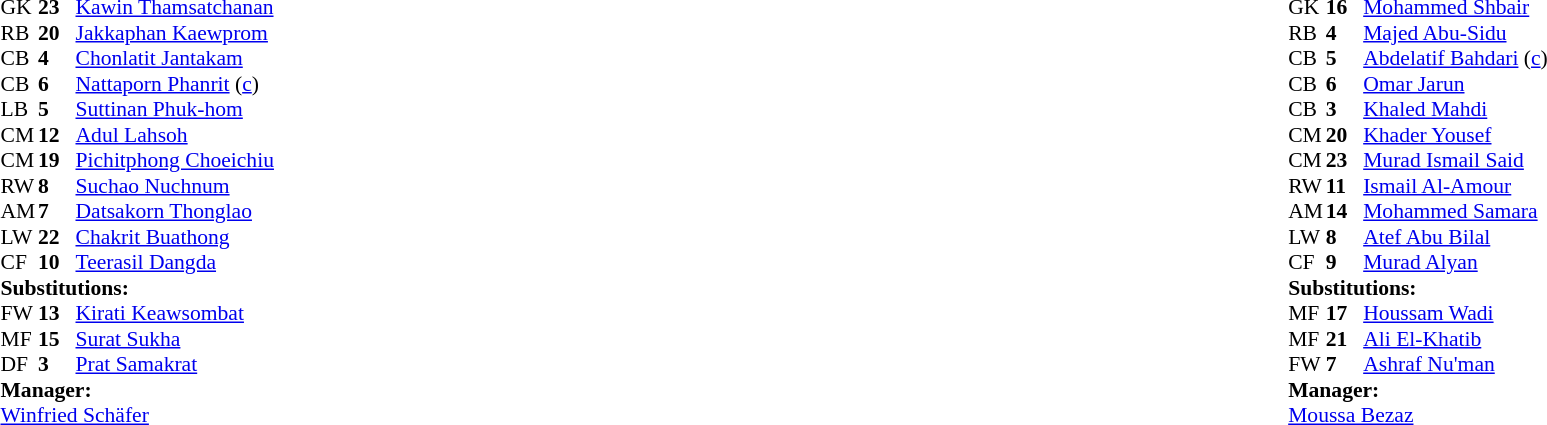<table width="100%">
<tr>
<td valign="top" width="40%"><br><table style="font-size:90%;" cellspacing="0" cellpadding="0">
<tr>
<th width="25"></th>
<th width="25"></th>
</tr>
<tr>
<td>GK</td>
<td><strong>23</strong></td>
<td><a href='#'>Kawin Thamsatchanan</a></td>
</tr>
<tr>
<td>RB</td>
<td><strong>20</strong></td>
<td><a href='#'>Jakkaphan Kaewprom</a></td>
<td></td>
<td></td>
</tr>
<tr>
<td>CB</td>
<td><strong>4</strong></td>
<td><a href='#'>Chonlatit Jantakam</a></td>
</tr>
<tr>
<td>CB</td>
<td><strong>6</strong></td>
<td><a href='#'>Nattaporn Phanrit</a> (<a href='#'>c</a>)</td>
</tr>
<tr>
<td>LB</td>
<td><strong>5</strong></td>
<td><a href='#'>Suttinan Phuk-hom</a></td>
</tr>
<tr>
<td>CM</td>
<td><strong>12</strong></td>
<td><a href='#'>Adul Lahsoh</a></td>
</tr>
<tr>
<td>CM</td>
<td><strong>19</strong></td>
<td><a href='#'>Pichitphong Choeichiu</a></td>
</tr>
<tr>
<td>RW</td>
<td><strong>8</strong></td>
<td><a href='#'>Suchao Nuchnum</a></td>
<td></td>
</tr>
<tr>
<td>AM</td>
<td><strong>7</strong></td>
<td><a href='#'>Datsakorn Thonglao</a></td>
</tr>
<tr>
<td>LW</td>
<td><strong>22</strong></td>
<td><a href='#'>Chakrit Buathong</a></td>
<td></td>
<td></td>
</tr>
<tr>
<td>CF</td>
<td><strong>10</strong></td>
<td><a href='#'>Teerasil Dangda</a></td>
<td></td>
</tr>
<tr>
<td colspan=3><strong>Substitutions:</strong></td>
</tr>
<tr>
<td>FW</td>
<td><strong>13</strong></td>
<td><a href='#'>Kirati Keawsombat</a></td>
<td></td>
<td></td>
</tr>
<tr>
<td>MF</td>
<td><strong>15</strong></td>
<td><a href='#'>Surat Sukha</a></td>
<td></td>
<td></td>
</tr>
<tr>
<td>DF</td>
<td><strong>3</strong></td>
<td><a href='#'>Prat Samakrat</a></td>
<td></td>
<td></td>
</tr>
<tr>
<td colspan=3><strong>Manager:</strong></td>
</tr>
<tr>
<td colspan=4> <a href='#'>Winfried Schäfer</a></td>
</tr>
</table>
</td>
<td valign="top"></td>
<td valign="top" width="50%"><br><table style="font-size:90%;" cellspacing="0" cellpadding="0" align="center">
<tr>
<th width=25></th>
<th width=25></th>
</tr>
<tr>
<td>GK</td>
<td><strong>16</strong></td>
<td><a href='#'>Mohammed Shbair</a></td>
<td></td>
</tr>
<tr>
<td>RB</td>
<td><strong>4</strong></td>
<td><a href='#'>Majed Abu-Sidu</a></td>
<td></td>
</tr>
<tr>
<td>CB</td>
<td><strong>5</strong></td>
<td><a href='#'>Abdelatif Bahdari</a>  (<a href='#'>c</a>)</td>
<td></td>
</tr>
<tr>
<td>CB</td>
<td><strong>6</strong></td>
<td><a href='#'>Omar Jarun</a></td>
</tr>
<tr>
<td>CB</td>
<td><strong>3</strong></td>
<td><a href='#'>Khaled Mahdi</a></td>
<td></td>
</tr>
<tr>
<td>CM</td>
<td><strong>20</strong></td>
<td><a href='#'>Khader Yousef</a></td>
</tr>
<tr>
<td>CM</td>
<td><strong>23</strong></td>
<td><a href='#'>Murad Ismail Said</a></td>
<td></td>
<td></td>
</tr>
<tr>
<td>RW</td>
<td><strong>11</strong></td>
<td><a href='#'>Ismail Al-Amour</a></td>
<td></td>
<td></td>
</tr>
<tr>
<td>AM</td>
<td><strong>14</strong></td>
<td><a href='#'>Mohammed Samara</a></td>
<td></td>
<td></td>
</tr>
<tr>
<td>LW</td>
<td><strong>8</strong></td>
<td><a href='#'>Atef Abu Bilal</a></td>
</tr>
<tr>
<td>CF</td>
<td><strong>9</strong></td>
<td><a href='#'>Murad Alyan</a></td>
<td></td>
</tr>
<tr>
<td colspan=3><strong>Substitutions:</strong></td>
</tr>
<tr>
<td>MF</td>
<td><strong>17</strong></td>
<td><a href='#'>Houssam Wadi</a></td>
<td></td>
<td></td>
</tr>
<tr>
<td>MF</td>
<td><strong>21</strong></td>
<td><a href='#'>Ali El-Khatib</a></td>
<td></td>
<td></td>
</tr>
<tr>
<td>FW</td>
<td><strong>7</strong></td>
<td><a href='#'>Ashraf Nu'man</a></td>
<td></td>
<td></td>
</tr>
<tr>
<td colspan=3><strong>Manager:</strong></td>
</tr>
<tr>
<td colspan=4> <a href='#'>Moussa Bezaz</a></td>
</tr>
</table>
</td>
</tr>
</table>
